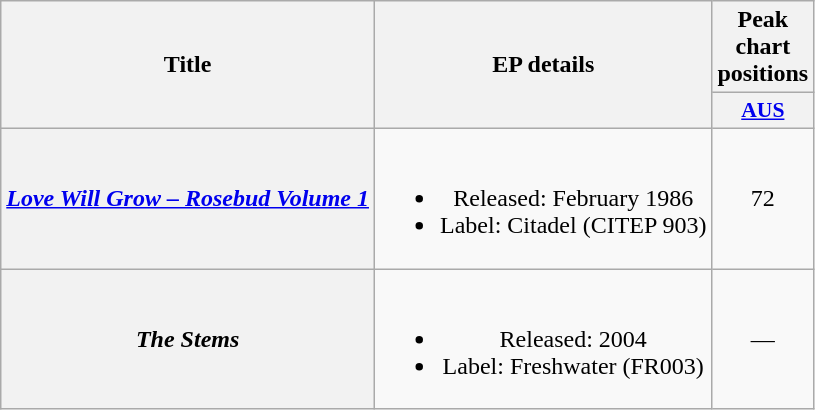<table class="wikitable plainrowheaders" style="text-align:center">
<tr>
<th scope="col" rowspan="2">Title</th>
<th scope="col" rowspan="2">EP details</th>
<th scope="col" colspan="1">Peak chart positions</th>
</tr>
<tr>
<th scope="col" style="width:3em;font-size:90%"><a href='#'>AUS</a><br></th>
</tr>
<tr>
<th scope="row"><em><a href='#'>Love Will Grow – Rosebud Volume 1</a></em></th>
<td><br><ul><li>Released: February 1986</li><li>Label: Citadel (CITEP 903)</li></ul></td>
<td>72</td>
</tr>
<tr>
<th scope="row"><em>The Stems</em></th>
<td><br><ul><li>Released: 2004</li><li>Label: Freshwater (FR003)</li></ul></td>
<td>—</td>
</tr>
</table>
